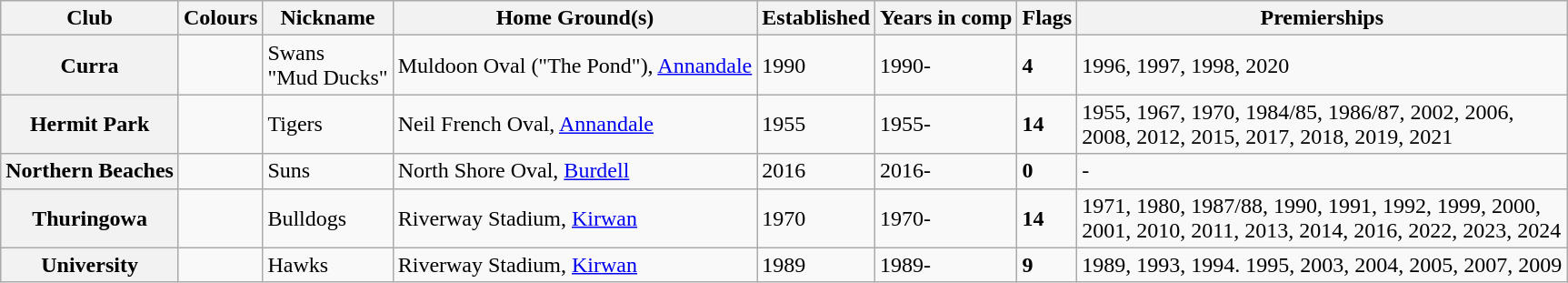<table class="wikitable sortable" style="text-align:left">
<tr>
<th>Club</th>
<th>Colours</th>
<th>Nickname</th>
<th>Home Ground(s)</th>
<th>Established</th>
<th>Years in comp</th>
<th>Flags</th>
<th>Premierships</th>
</tr>
<tr>
<th>Curra </th>
<td></td>
<td>Swans<br>"Mud Ducks"</td>
<td>Muldoon Oval ("The Pond"), <a href='#'>Annandale</a></td>
<td>1990</td>
<td>1990-</td>
<td><strong>4</strong></td>
<td>1996, 1997, 1998, 2020</td>
</tr>
<tr>
<th>Hermit Park</th>
<td></td>
<td>Tigers</td>
<td>Neil French Oval, <a href='#'>Annandale</a></td>
<td>1955</td>
<td>1955-</td>
<td><strong>14</strong></td>
<td>1955, 1967, 1970, 1984/85, 1986/87, 2002, 2006,<br>2008, 2012, 2015, 2017, 2018, 2019, 2021</td>
</tr>
<tr>
<th>Northern Beaches </th>
<td></td>
<td>Suns</td>
<td>North Shore Oval, <a href='#'>Burdell</a></td>
<td>2016</td>
<td>2016-</td>
<td><strong>0</strong></td>
<td>-</td>
</tr>
<tr>
<th>Thuringowa </th>
<td></td>
<td>Bulldogs</td>
<td>Riverway Stadium, <a href='#'>Kirwan</a></td>
<td>1970</td>
<td>1970-</td>
<td><strong>14</strong></td>
<td>1971, 1980, 1987/88, 1990, 1991, 1992, 1999, 2000,<br>2001, 2010, 2011, 2013, 2014, 2016, 2022, 2023, 2024</td>
</tr>
<tr>
<th>University</th>
<td></td>
<td>Hawks</td>
<td>Riverway Stadium, <a href='#'>Kirwan</a></td>
<td>1989</td>
<td>1989-</td>
<td><strong>9</strong></td>
<td>1989, 1993, 1994. 1995, 2003, 2004, 2005, 2007, 2009</td>
</tr>
</table>
